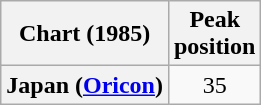<table class="wikitable plainrowheaders" style="text-align:center">
<tr>
<th>Chart (1985)</th>
<th>Peak<br>position</th>
</tr>
<tr>
<th scope="row">Japan (<a href='#'>Oricon</a>)</th>
<td>35</td>
</tr>
</table>
